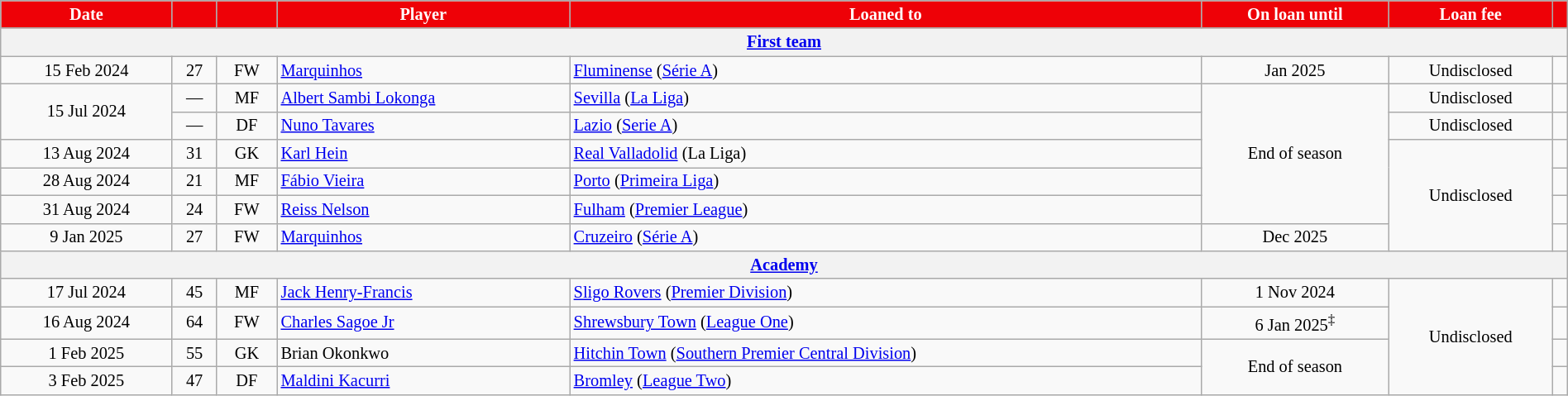<table class="wikitable sortable" style="text-align:center; font-size:85%; width:100%;">
<tr>
<th style="background-color:#ee0107; color:#ffffff;" class="unsortable">Date</th>
<th style="background-color:#ee0107; color:#ffffff;"></th>
<th style="background-color:#ee0107; color:#ffffff;"></th>
<th style="background-color:#ee0107; color:#ffffff;">Player</th>
<th style="background-color:#ee0107; color:#ffffff;">Loaned to</th>
<th style="background-color:#ee0107; color:#ffffff;" class="unsortable">On loan until</th>
<th style="background-color:#ee0107; color:#ffffff;">Loan fee</th>
<th style="background-color:#ee0107; color:#ffffff;" class="unsortable"></th>
</tr>
<tr>
<th colspan="8"><a href='#'>First team</a></th>
</tr>
<tr>
<td>15 Feb 2024</td>
<td>27</td>
<td>FW</td>
<td style="text-align:left;" data-sort-value="Marq"> <a href='#'>Marquinhos</a></td>
<td style="text-align:left;"> <a href='#'>Fluminense</a> (<a href='#'>Série A</a>)</td>
<td>Jan 2025</td>
<td>Undisclosed</td>
<td></td>
</tr>
<tr>
<td rowspan="2">15 Jul 2024</td>
<td>—</td>
<td>MF</td>
<td style="text-align:left;" data-sort-value="Samb"> <a href='#'>Albert Sambi Lokonga</a></td>
<td style="text-align:left;"> <a href='#'>Sevilla</a> (<a href='#'>La Liga</a>)</td>
<td rowspan="5">End of season</td>
<td>Undisclosed</td>
<td></td>
</tr>
<tr>
<td>—</td>
<td>DF</td>
<td style="text-align:left;" data-sort-value="Tava"> <a href='#'>Nuno Tavares</a></td>
<td style="text-align:left;"> <a href='#'>Lazio</a> (<a href='#'>Serie A</a>)</td>
<td>Undisclosed</td>
<td></td>
</tr>
<tr>
<td>13 Aug 2024</td>
<td>31</td>
<td>GK</td>
<td style="text-align:left;" data-sort-value="Hein"> <a href='#'>Karl Hein</a></td>
<td style="text-align:left;"> <a href='#'>Real Valladolid</a> (La Liga)</td>
<td rowspan="4">Undisclosed</td>
<td></td>
</tr>
<tr>
<td>28 Aug 2024</td>
<td>21</td>
<td>MF</td>
<td style="text-align:left;" data-sort-value="Viei"> <a href='#'>Fábio Vieira</a></td>
<td style="text-align:left;"> <a href='#'>Porto</a> (<a href='#'>Primeira Liga</a>)</td>
<td></td>
</tr>
<tr>
<td>31 Aug 2024</td>
<td>24</td>
<td>FW</td>
<td style="text-align:left;" data-sort-value="Nels"> <a href='#'>Reiss Nelson</a></td>
<td style="text-align:left;"> <a href='#'>Fulham</a> (<a href='#'>Premier League</a>)</td>
<td></td>
</tr>
<tr>
<td>9 Jan 2025</td>
<td>27</td>
<td>FW</td>
<td style="text-align:left;" data-sort-value="Marq"> <a href='#'>Marquinhos</a></td>
<td style="text-align:left;"> <a href='#'>Cruzeiro</a> (<a href='#'>Série A</a>)</td>
<td>Dec 2025</td>
<td></td>
</tr>
<tr>
<th colspan="8"><a href='#'>Academy</a></th>
</tr>
<tr>
<td>17 Jul 2024</td>
<td>45</td>
<td>MF</td>
<td style="text-align:left;" data-sort-value="Henr"> <a href='#'>Jack Henry-Francis</a></td>
<td style="text-align:left;"> <a href='#'>Sligo Rovers</a> (<a href='#'>Premier Division</a>)</td>
<td>1 Nov 2024</td>
<td rowspan="4">Undisclosed</td>
<td></td>
</tr>
<tr>
<td>16 Aug 2024</td>
<td>64</td>
<td>FW</td>
<td style="text-align:left;" data-sort-value="Sago"> <a href='#'>Charles Sagoe Jr</a></td>
<td style="text-align:left;"> <a href='#'>Shrewsbury Town</a> (<a href='#'>League One</a>)</td>
<td>6 Jan 2025<sup>‡</sup></td>
<td></td>
</tr>
<tr>
<td>1 Feb 2025</td>
<td>55</td>
<td>GK</td>
<td style="text-align:left;" data-sort-value="Okon"> Brian Okonkwo</td>
<td style="text-align:left;"> <a href='#'>Hitchin Town</a> (<a href='#'>Southern Premier Central Division</a>)</td>
<td rowspan="2">End of season</td>
<td></td>
</tr>
<tr>
<td>3 Feb 2025</td>
<td>47</td>
<td>DF</td>
<td style="text-align:left;" data-sort-value="Kacu"> <a href='#'>Maldini Kacurri</a></td>
<td style="text-align:left;"> <a href='#'>Bromley</a> (<a href='#'>League Two</a>)</td>
<td></td>
</tr>
</table>
